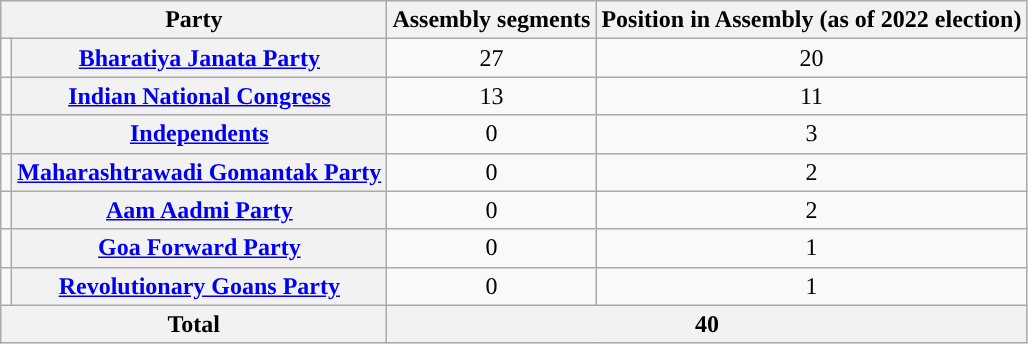<table class="wikitable" style="text-align:center">
<tr>
<th colspan=2>Party</th>
<th>Assembly segments</th>
<th>Position in Assembly (as of 2022 election)</th>
</tr>
<tr>
<td></td>
<th><a href='#'>Bharatiya Janata Party</a></th>
<td>27</td>
<td>20</td>
</tr>
<tr>
<td></td>
<th><a href='#'>Indian National Congress</a></th>
<td>13</td>
<td>11</td>
</tr>
<tr>
<td></td>
<th><a href='#'>Independents</a></th>
<td>0</td>
<td>3</td>
</tr>
<tr>
<td></td>
<th><a href='#'>Maharashtrawadi Gomantak Party</a></th>
<td>0</td>
<td>2</td>
</tr>
<tr>
<td></td>
<th><a href='#'>Aam Aadmi Party</a></th>
<td>0</td>
<td>2</td>
</tr>
<tr>
<td></td>
<th><a href='#'>Goa Forward Party</a></th>
<td>0</td>
<td>1</td>
</tr>
<tr>
<td></td>
<th><a href='#'>Revolutionary Goans Party</a></th>
<td>0</td>
<td>1</td>
</tr>
<tr>
<th colspan=2>Total</th>
<th colspan=2>40</th>
</tr>
</table>
